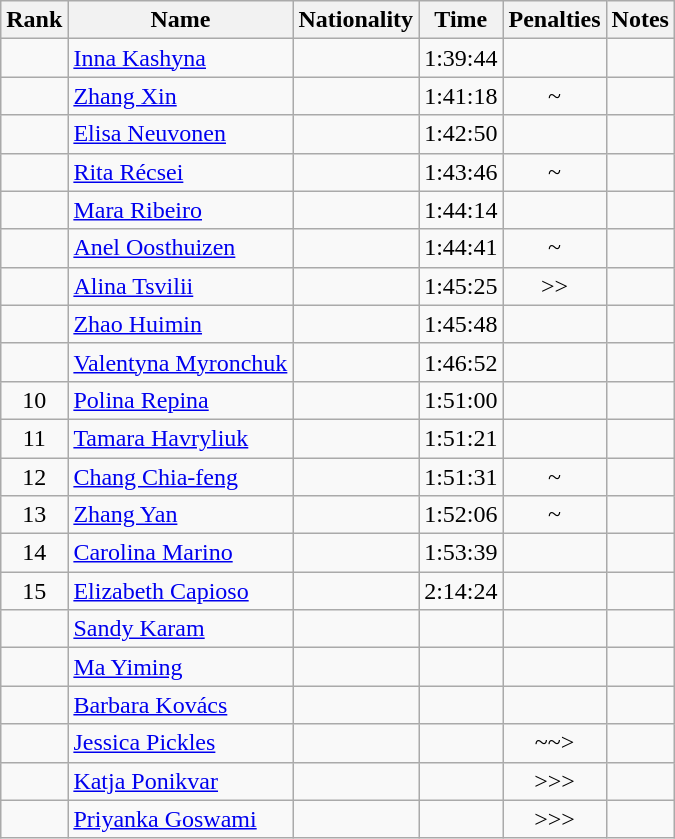<table class="wikitable sortable" style="text-align:center">
<tr>
<th>Rank</th>
<th>Name</th>
<th>Nationality</th>
<th>Time</th>
<th>Penalties</th>
<th>Notes</th>
</tr>
<tr>
<td></td>
<td align=left><a href='#'>Inna Kashyna</a></td>
<td align=left></td>
<td>1:39:44</td>
<td></td>
<td></td>
</tr>
<tr>
<td></td>
<td align=left><a href='#'>Zhang Xin</a></td>
<td align=left></td>
<td>1:41:18</td>
<td>~</td>
<td></td>
</tr>
<tr>
<td></td>
<td align=left><a href='#'>Elisa Neuvonen</a></td>
<td align=left></td>
<td>1:42:50</td>
<td></td>
<td></td>
</tr>
<tr>
<td></td>
<td align=left><a href='#'>Rita Récsei</a></td>
<td align=left></td>
<td>1:43:46</td>
<td>~</td>
<td></td>
</tr>
<tr>
<td></td>
<td align=left><a href='#'>Mara Ribeiro</a></td>
<td align=left></td>
<td>1:44:14</td>
<td></td>
<td></td>
</tr>
<tr>
<td></td>
<td align=left><a href='#'>Anel Oosthuizen</a></td>
<td align=left></td>
<td>1:44:41</td>
<td>~</td>
<td></td>
</tr>
<tr>
<td></td>
<td align=left><a href='#'>Alina Tsvilii</a></td>
<td align=left></td>
<td>1:45:25</td>
<td>>></td>
<td></td>
</tr>
<tr>
<td></td>
<td align=left><a href='#'>Zhao Huimin</a></td>
<td align=left></td>
<td>1:45:48</td>
<td></td>
<td></td>
</tr>
<tr>
<td></td>
<td align=left><a href='#'>Valentyna Myronchuk</a></td>
<td align=left></td>
<td>1:46:52</td>
<td></td>
<td></td>
</tr>
<tr>
<td>10</td>
<td align=left><a href='#'>Polina Repina</a></td>
<td align=left></td>
<td>1:51:00</td>
<td></td>
<td></td>
</tr>
<tr>
<td>11</td>
<td align=left><a href='#'>Tamara Havryliuk</a></td>
<td align=left></td>
<td>1:51:21</td>
<td></td>
<td></td>
</tr>
<tr>
<td>12</td>
<td align=left><a href='#'>Chang Chia-feng</a></td>
<td align=left></td>
<td>1:51:31</td>
<td>~</td>
<td></td>
</tr>
<tr>
<td>13</td>
<td align=left><a href='#'>Zhang Yan</a></td>
<td align=left></td>
<td>1:52:06</td>
<td>~</td>
<td></td>
</tr>
<tr>
<td>14</td>
<td align=left><a href='#'>Carolina Marino</a></td>
<td align=left></td>
<td>1:53:39</td>
<td></td>
<td></td>
</tr>
<tr>
<td>15</td>
<td align=left><a href='#'>Elizabeth Capioso</a></td>
<td align=left></td>
<td>2:14:24</td>
<td></td>
<td></td>
</tr>
<tr>
<td></td>
<td align=left><a href='#'>Sandy Karam</a></td>
<td align=left></td>
<td></td>
<td></td>
<td></td>
</tr>
<tr>
<td></td>
<td align=left><a href='#'>Ma Yiming</a></td>
<td align=left></td>
<td></td>
<td></td>
<td></td>
</tr>
<tr>
<td></td>
<td align=left><a href='#'>Barbara Kovács</a></td>
<td align=left></td>
<td></td>
<td></td>
<td></td>
</tr>
<tr>
<td></td>
<td align=left><a href='#'>Jessica Pickles</a></td>
<td align=left></td>
<td></td>
<td>~~></td>
<td></td>
</tr>
<tr>
<td></td>
<td align=left><a href='#'>Katja Ponikvar</a></td>
<td align=left></td>
<td></td>
<td>>>></td>
<td></td>
</tr>
<tr>
<td></td>
<td align=left><a href='#'>Priyanka Goswami</a></td>
<td align=left></td>
<td></td>
<td>>>></td>
<td></td>
</tr>
</table>
